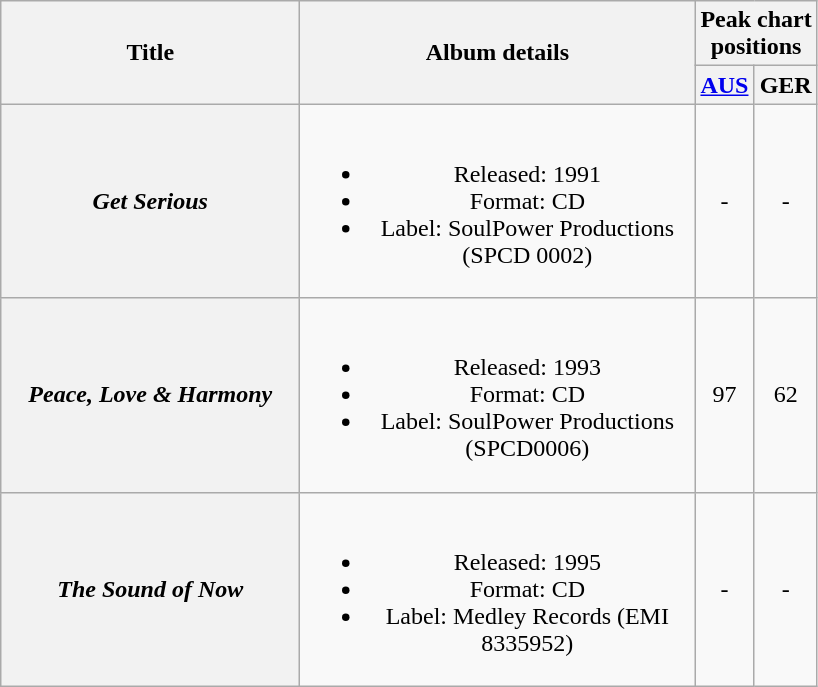<table class="wikitable plainrowheaders" style="text-align:center;">
<tr>
<th scope="col" rowspan="2" style="width:12em;">Title</th>
<th scope="col" rowspan="2" style="width:16em;">Album details</th>
<th scope="col" colspan="2">Peak chart<br>positions</th>
</tr>
<tr>
<th><a href='#'>AUS</a><br></th>
<th>GER</th>
</tr>
<tr>
<th scope="row"><em>Get Serious</em></th>
<td><br><ul><li>Released: 1991</li><li>Format: CD</li><li>Label: SoulPower Productions (SPCD 0002)</li></ul></td>
<td style="text-align:center;">-</td>
<td style="text-align:center;">-</td>
</tr>
<tr>
<th scope="row"><em>Peace, Love & Harmony</em></th>
<td><br><ul><li>Released: 1993</li><li>Format: CD</li><li>Label: SoulPower Productions (SPCD0006)</li></ul></td>
<td style="text-align:center;">97</td>
<td style="text-align:center;">62</td>
</tr>
<tr>
<th scope="row"><em>The Sound of Now</em></th>
<td><br><ul><li>Released: 1995</li><li>Format: CD</li><li>Label: Medley Records (EMI 8335952)</li></ul></td>
<td style="text-align:center;">-</td>
<td style="text-align:center;">-</td>
</tr>
</table>
